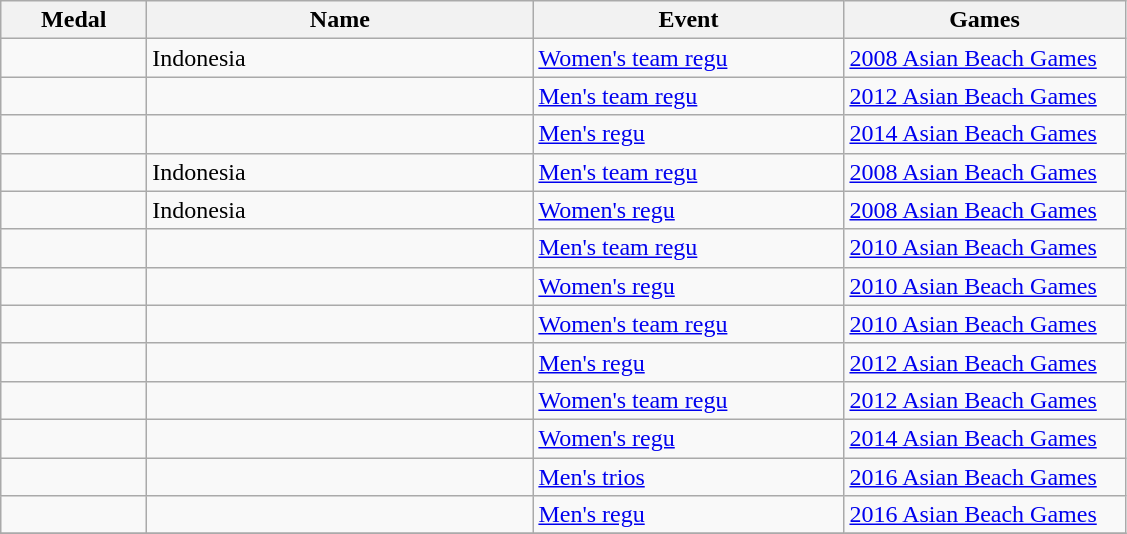<table class="wikitable sortable" style="font-size:100%">
<tr>
<th width="90">Medal</th>
<th width="250">Name</th>
<th width="200">Event</th>
<th width="180">Games</th>
</tr>
<tr>
<td></td>
<td>Indonesia</td>
<td><a href='#'>Women's team regu</a></td>
<td><a href='#'>2008 Asian Beach Games</a></td>
</tr>
<tr>
<td></td>
<td></td>
<td><a href='#'>Men's team regu</a></td>
<td><a href='#'>2012 Asian Beach Games</a></td>
</tr>
<tr>
<td></td>
<td></td>
<td><a href='#'>Men's regu</a></td>
<td><a href='#'>2014 Asian Beach Games</a></td>
</tr>
<tr>
<td></td>
<td>Indonesia</td>
<td><a href='#'>Men's team regu</a></td>
<td><a href='#'>2008 Asian Beach Games</a></td>
</tr>
<tr>
<td></td>
<td>Indonesia</td>
<td><a href='#'>Women's regu</a></td>
<td><a href='#'>2008 Asian Beach Games</a></td>
</tr>
<tr>
<td></td>
<td></td>
<td><a href='#'>Men's team regu</a></td>
<td><a href='#'>2010 Asian Beach Games</a></td>
</tr>
<tr>
<td></td>
<td></td>
<td><a href='#'>Women's regu</a></td>
<td><a href='#'>2010 Asian Beach Games</a></td>
</tr>
<tr>
<td></td>
<td></td>
<td><a href='#'>Women's team regu</a></td>
<td><a href='#'>2010 Asian Beach Games</a></td>
</tr>
<tr>
<td></td>
<td></td>
<td><a href='#'>Men's regu</a></td>
<td><a href='#'>2012 Asian Beach Games</a></td>
</tr>
<tr>
<td></td>
<td></td>
<td><a href='#'>Women's team regu</a></td>
<td><a href='#'>2012 Asian Beach Games</a></td>
</tr>
<tr>
<td></td>
<td></td>
<td><a href='#'>Women's regu</a></td>
<td><a href='#'>2014 Asian Beach Games</a></td>
</tr>
<tr>
<td></td>
<td></td>
<td><a href='#'>Men's trios</a></td>
<td><a href='#'>2016 Asian Beach Games</a></td>
</tr>
<tr>
<td></td>
<td></td>
<td><a href='#'>Men's regu</a></td>
<td><a href='#'>2016 Asian Beach Games</a></td>
</tr>
<tr>
</tr>
</table>
